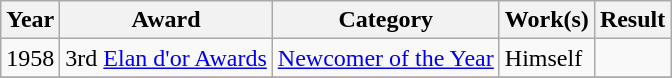<table class="wikitable sortable">
<tr>
<th>Year</th>
<th>Award</th>
<th>Category</th>
<th>Work(s)</th>
<th>Result</th>
</tr>
<tr>
<td>1958</td>
<td>3rd <a href='#'>Elan d'or Awards</a></td>
<td><a href='#'>Newcomer of the Year</a></td>
<td>Himself</td>
<td></td>
</tr>
<tr>
</tr>
</table>
